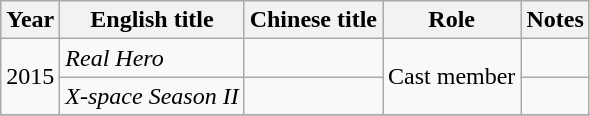<table class="wikitable">
<tr>
<th>Year</th>
<th>English title</th>
<th>Chinese title</th>
<th>Role</th>
<th>Notes</th>
</tr>
<tr>
<td rowspan="2">2015</td>
<td><em>Real Hero</em></td>
<td></td>
<td rowspan=2>Cast member</td>
<td></td>
</tr>
<tr>
<td><em>X-space Season II</em></td>
<td></td>
<td></td>
</tr>
<tr>
</tr>
</table>
